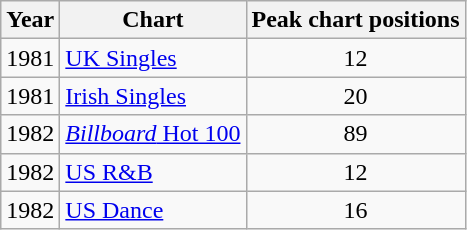<table class="wikitable sortable" style="text-align:center">
<tr>
<th>Year</th>
<th>Chart</th>
<th>Peak chart positions</th>
</tr>
<tr>
<td> 1981</td>
<td style="text-align:left"><a href='#'>UK Singles</a></td>
<td>12</td>
</tr>
<tr>
<td> 1981</td>
<td style="text-align:left"><a href='#'>Irish Singles</a></td>
<td>20</td>
</tr>
<tr>
<td> 1982</td>
<td data-sort-value="US Billboard" style="text-align:left"><a href='#'><em>Billboard</em> Hot 100</a></td>
<td>89</td>
</tr>
<tr>
<td> 1982</td>
<td style="text-align:left"><a href='#'>US R&B</a></td>
<td>12</td>
</tr>
<tr>
<td> 1982</td>
<td style="text-align:left"><a href='#'>US Dance</a></td>
<td>16</td>
</tr>
</table>
